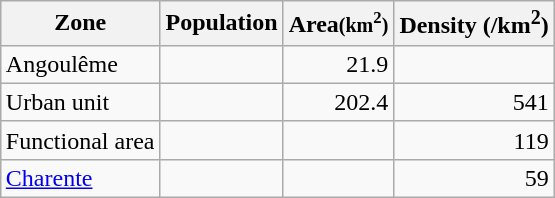<table class="wikitable" style="float:right">
<tr>
<th>Zone</th>
<th>Population</th>
<th>Area<small>(km<sup>2</sup>)</small></th>
<th>Density (/km<sup>2</sup>)</th>
</tr>
<tr>
<td>Angoulême</td>
<td align=right></td>
<td align=right>21.9</td>
<td align=right></td>
</tr>
<tr>
<td>Urban unit</td>
<td align=right></td>
<td align=right>202.4</td>
<td align=right>541</td>
</tr>
<tr>
<td>Functional area</td>
<td align=right></td>
<td align=right></td>
<td align=right>119</td>
</tr>
<tr>
<td><a href='#'>Charente</a></td>
<td align=right></td>
<td align=right></td>
<td align=right>59</td>
</tr>
</table>
